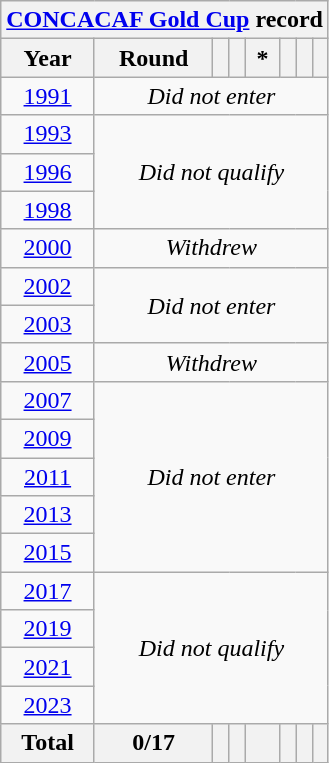<table class="wikitable" style="text-align: center;">
<tr>
<th colspan=8><a href='#'>CONCACAF Gold Cup</a> record</th>
</tr>
<tr>
<th>Year</th>
<th>Round</th>
<th></th>
<th></th>
<th>*</th>
<th></th>
<th></th>
<th></th>
</tr>
<tr>
<td> <a href='#'>1991</a></td>
<td colspan=7><em>Did not enter</em></td>
</tr>
<tr>
<td>  <a href='#'>1993</a></td>
<td colspan=7 rowspan=3><em>Did not qualify</em></td>
</tr>
<tr>
<td> <a href='#'>1996</a></td>
</tr>
<tr>
<td> <a href='#'>1998</a></td>
</tr>
<tr>
<td> <a href='#'>2000</a></td>
<td colspan=7><em>Withdrew</em></td>
</tr>
<tr>
<td> <a href='#'>2002</a></td>
<td colspan=7 rowspan=2><em>Did not enter</em></td>
</tr>
<tr>
<td>  <a href='#'>2003</a></td>
</tr>
<tr>
<td> <a href='#'>2005</a></td>
<td colspan=7><em>Withdrew</em></td>
</tr>
<tr>
<td> <a href='#'>2007</a></td>
<td colspan=7 rowspan=5><em>Did not enter</em></td>
</tr>
<tr>
<td> <a href='#'>2009</a></td>
</tr>
<tr>
<td> <a href='#'>2011</a></td>
</tr>
<tr>
<td> <a href='#'>2013</a></td>
</tr>
<tr>
<td>  <a href='#'>2015</a></td>
</tr>
<tr>
<td> <a href='#'>2017</a></td>
<td colspan=7 rowspan=4><em>Did not qualify</em></td>
</tr>
<tr>
<td>   <a href='#'>2019</a></td>
</tr>
<tr>
<td> <a href='#'>2021</a></td>
</tr>
<tr>
<td>  <a href='#'>2023</a></td>
</tr>
<tr>
<th>Total</th>
<th>0/17</th>
<th></th>
<th></th>
<th></th>
<th></th>
<th></th>
<th></th>
</tr>
</table>
